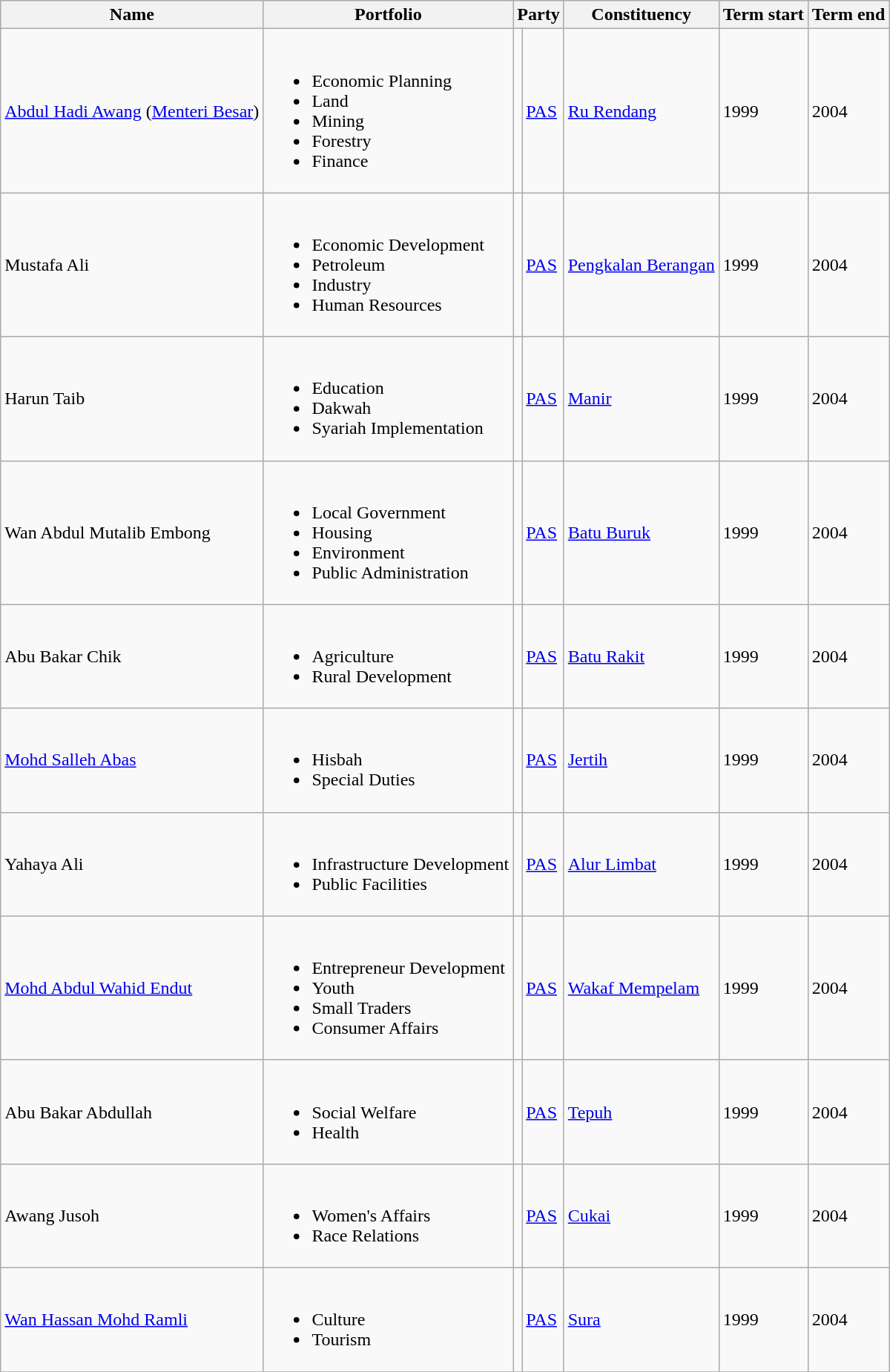<table class="wikitable">
<tr>
<th>Name</th>
<th>Portfolio</th>
<th colspan=2>Party</th>
<th>Constituency</th>
<th>Term start</th>
<th>Term end</th>
</tr>
<tr>
<td><a href='#'>Abdul Hadi Awang</a> (<a href='#'>Menteri Besar</a>)</td>
<td><br><ul><li>Economic Planning</li><li>Land</li><li>Mining</li><li>Forestry</li><li>Finance</li></ul></td>
<td bgcolor=></td>
<td><a href='#'>PAS</a></td>
<td><a href='#'>Ru Rendang</a></td>
<td>1999</td>
<td>2004</td>
</tr>
<tr>
<td>Mustafa Ali</td>
<td><br><ul><li>Economic Development</li><li>Petroleum</li><li>Industry</li><li>Human Resources</li></ul></td>
<td bgcolor=></td>
<td><a href='#'>PAS</a></td>
<td><a href='#'>Pengkalan Berangan</a></td>
<td>1999</td>
<td>2004</td>
</tr>
<tr>
<td>Harun Taib</td>
<td><br><ul><li>Education</li><li>Dakwah</li><li>Syariah Implementation</li></ul></td>
<td bgcolor=></td>
<td><a href='#'>PAS</a></td>
<td><a href='#'>Manir</a></td>
<td>1999</td>
<td>2004</td>
</tr>
<tr>
<td>Wan Abdul Mutalib Embong</td>
<td><br><ul><li>Local Government</li><li>Housing</li><li>Environment</li><li>Public Administration</li></ul></td>
<td bgcolor=></td>
<td><a href='#'>PAS</a></td>
<td><a href='#'>Batu Buruk</a></td>
<td>1999</td>
<td>2004</td>
</tr>
<tr>
<td>Abu Bakar Chik</td>
<td><br><ul><li>Agriculture</li><li>Rural Development</li></ul></td>
<td bgcolor=></td>
<td><a href='#'>PAS</a></td>
<td><a href='#'>Batu Rakit</a></td>
<td>1999</td>
<td>2004</td>
</tr>
<tr>
<td><a href='#'>Mohd Salleh Abas</a></td>
<td><br><ul><li>Hisbah</li><li>Special Duties</li></ul></td>
<td bgcolor=></td>
<td><a href='#'>PAS</a></td>
<td><a href='#'>Jertih</a></td>
<td>1999</td>
<td>2004</td>
</tr>
<tr>
<td>Yahaya Ali</td>
<td><br><ul><li>Infrastructure Development</li><li>Public Facilities</li></ul></td>
<td bgcolor=></td>
<td><a href='#'>PAS</a></td>
<td><a href='#'>Alur Limbat</a></td>
<td>1999</td>
<td>2004</td>
</tr>
<tr>
<td><a href='#'>Mohd Abdul Wahid Endut</a></td>
<td><br><ul><li>Entrepreneur Development</li><li>Youth</li><li>Small Traders</li><li>Consumer Affairs</li></ul></td>
<td bgcolor=></td>
<td><a href='#'>PAS</a></td>
<td><a href='#'>Wakaf Mempelam</a></td>
<td>1999</td>
<td>2004</td>
</tr>
<tr>
<td>Abu Bakar Abdullah</td>
<td><br><ul><li>Social Welfare</li><li>Health</li></ul></td>
<td bgcolor=></td>
<td><a href='#'>PAS</a></td>
<td><a href='#'>Tepuh</a></td>
<td>1999</td>
<td>2004</td>
</tr>
<tr>
<td>Awang Jusoh</td>
<td><br><ul><li>Women's Affairs</li><li>Race Relations</li></ul></td>
<td bgcolor=></td>
<td><a href='#'>PAS</a></td>
<td><a href='#'>Cukai</a></td>
<td>1999</td>
<td>2004</td>
</tr>
<tr>
<td><a href='#'>Wan Hassan Mohd Ramli</a></td>
<td><br><ul><li>Culture</li><li>Tourism</li></ul></td>
<td bgcolor=></td>
<td><a href='#'>PAS</a></td>
<td><a href='#'>Sura</a></td>
<td>1999</td>
<td>2004</td>
</tr>
<tr>
</tr>
</table>
